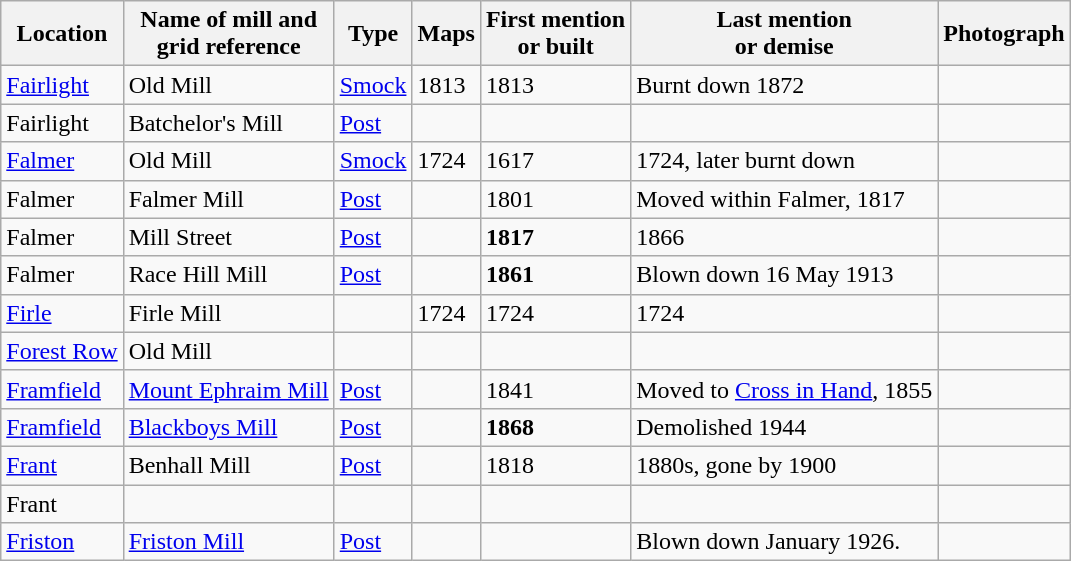<table class="wikitable">
<tr>
<th>Location</th>
<th>Name of mill and<br>grid reference</th>
<th>Type</th>
<th>Maps</th>
<th>First mention<br>or built</th>
<th>Last mention<br> or demise</th>
<th>Photograph</th>
</tr>
<tr>
<td><a href='#'>Fairlight</a></td>
<td>Old Mill</td>
<td><a href='#'>Smock</a></td>
<td>1813</td>
<td>1813</td>
<td>Burnt down 1872</td>
<td></td>
</tr>
<tr>
<td>Fairlight</td>
<td>Batchelor's Mill</td>
<td><a href='#'>Post</a></td>
<td></td>
<td></td>
<td></td>
<td></td>
</tr>
<tr>
<td><a href='#'>Falmer</a></td>
<td>Old Mill</td>
<td><a href='#'>Smock</a></td>
<td>1724</td>
<td>1617</td>
<td>1724, later burnt down</td>
<td></td>
</tr>
<tr>
<td>Falmer</td>
<td>Falmer Mill</td>
<td><a href='#'>Post</a></td>
<td></td>
<td>1801</td>
<td>Moved within Falmer, 1817</td>
<td></td>
</tr>
<tr>
<td>Falmer</td>
<td>Mill Street</td>
<td><a href='#'>Post</a></td>
<td></td>
<td><strong>1817</strong></td>
<td>1866</td>
<td></td>
</tr>
<tr>
<td>Falmer</td>
<td>Race Hill Mill</td>
<td><a href='#'>Post</a></td>
<td></td>
<td><strong>1861</strong></td>
<td>Blown down 16 May 1913</td>
<td></td>
</tr>
<tr>
<td><a href='#'>Firle</a></td>
<td>Firle Mill</td>
<td></td>
<td>1724</td>
<td>1724</td>
<td>1724</td>
<td></td>
</tr>
<tr>
<td><a href='#'>Forest Row</a></td>
<td>Old Mill</td>
<td></td>
<td></td>
<td></td>
<td></td>
<td></td>
</tr>
<tr>
<td><a href='#'>Framfield</a></td>
<td><a href='#'>Mount Ephraim Mill</a></td>
<td><a href='#'>Post</a></td>
<td></td>
<td>1841</td>
<td>Moved to <a href='#'>Cross in Hand</a>, 1855</td>
<td></td>
</tr>
<tr>
<td><a href='#'>Framfield</a></td>
<td><a href='#'>Blackboys Mill</a></td>
<td><a href='#'>Post</a></td>
<td></td>
<td><strong>1868</strong></td>
<td>Demolished 1944</td>
<td></td>
</tr>
<tr>
<td><a href='#'>Frant</a></td>
<td>Benhall Mill</td>
<td><a href='#'>Post</a></td>
<td></td>
<td>1818</td>
<td>1880s, gone by 1900</td>
<td></td>
</tr>
<tr>
<td>Frant</td>
<td></td>
<td></td>
<td></td>
<td></td>
<td></td>
<td></td>
</tr>
<tr>
<td><a href='#'>Friston</a></td>
<td><a href='#'>Friston Mill</a></td>
<td><a href='#'>Post</a></td>
<td></td>
<td></td>
<td>Blown down January 1926.</td>
<td></td>
</tr>
</table>
